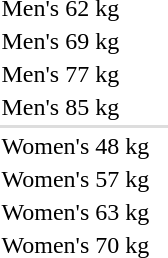<table>
<tr>
<td>Men's 62 kg</td>
<td></td>
<td></td>
<td nowrap></td>
</tr>
<tr>
<td>Men's 69 kg</td>
<td></td>
<td></td>
<td></td>
</tr>
<tr>
<td>Men's 77 kg<br></td>
<td></td>
<td></td>
<td></td>
</tr>
<tr>
<td>Men's 85 kg<br></td>
<td></td>
<td></td>
<td></td>
</tr>
<tr bgcolor=#dddddd>
<td colspan=4></td>
</tr>
<tr>
<td>Women's 48 kg<br></td>
<td nowrap></td>
<td></td>
<td></td>
</tr>
<tr>
<td>Women's 57 kg<br></td>
<td></td>
<td nowrap></td>
<td></td>
</tr>
<tr>
<td>Women's 63 kg</td>
<td></td>
<td></td>
<td></td>
</tr>
<tr>
<td>Women's 70 kg</td>
<td></td>
<td></td>
<td></td>
</tr>
</table>
